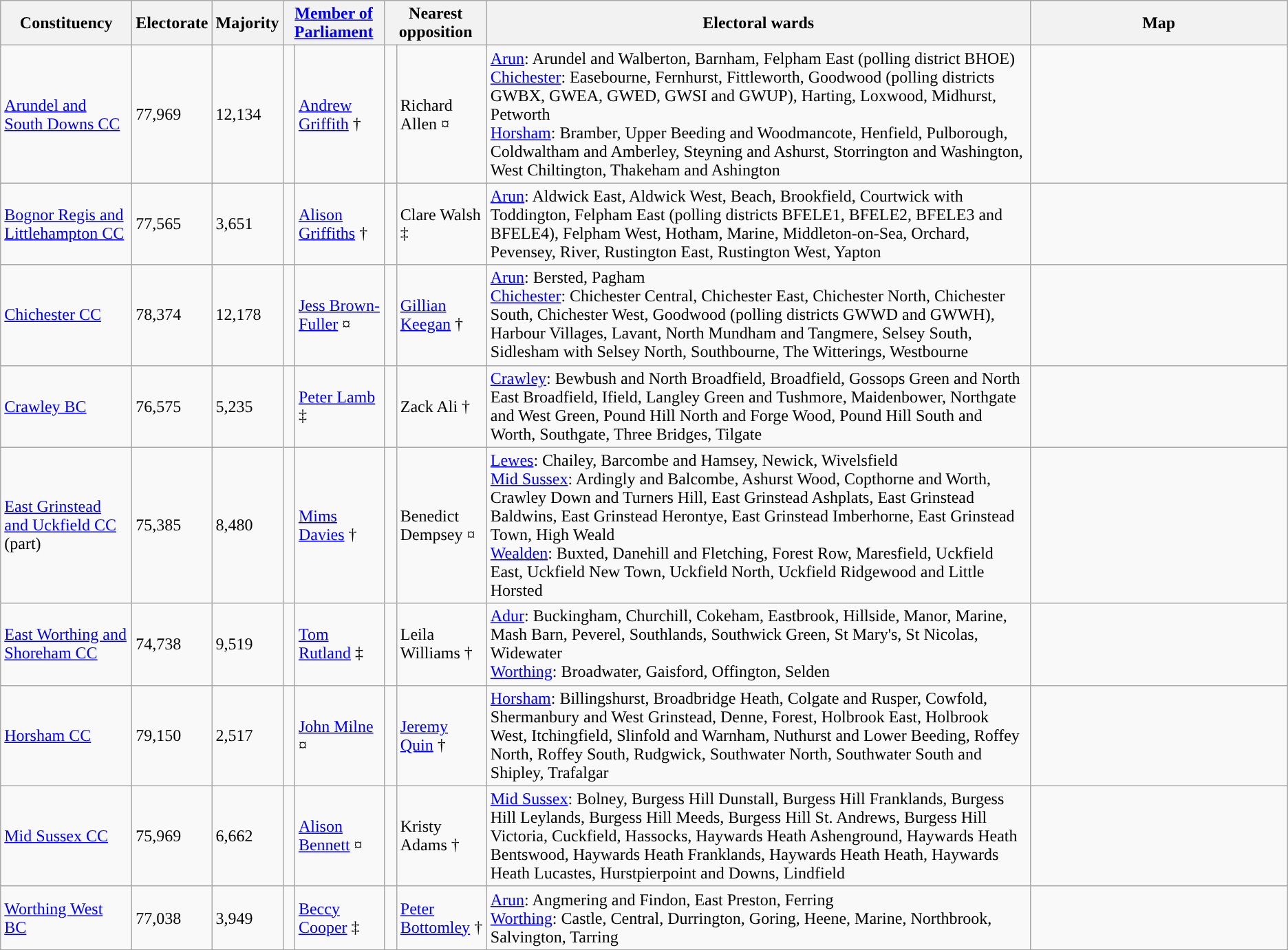<table class="wikitable sortable">
<tr>
<th rowspan=1>Constituency</th>
<th rowspan=1>Electorate</th>
<th rowspan=1>Majority</th>
<th colspan=2 class=unsortable><a href='#'>Member of Parliament</a></th>
<th colspan=2 class=unsortable>Nearest opposition</th>
<th rowspan=1 class=unsortable>Electoral wards</th>
<th class="unsortable" rowspan="1" style="width:20%;">Map</th>
</tr>
<tr>
<td><a href='#'>Arundel and South Downs CC</a></td>
<td>77,969</td>
<td>12,134</td>
<td style="color:inherit;background:"> </td>
<td><a href='#'>Andrew Griffith</a> †</td>
<td style="color:inherit;background:"> </td>
<td>Richard Allen ¤</td>
<td><a href='#'>Arun</a>: Arundel and Walberton, Barnham, Felpham East (polling district BHOE)<br><a href='#'>Chichester</a>: Easebourne, Fernhurst, Fittleworth, Goodwood (polling districts GWBX, GWEA, GWED, GWSI and GWUP), Harting, Loxwood, Midhurst, Petworth<br><a href='#'>Horsham</a>: Bramber, Upper Beeding and Woodmancote, Henfield, Pulborough, Coldwaltham and Amberley, Steyning and Ashurst, Storrington and Washington, West Chiltington, Thakeham and Ashington</td>
<td></td>
</tr>
<tr>
<td><a href='#'>Bognor Regis and Littlehampton CC</a></td>
<td>77,565</td>
<td>3,651</td>
<td style="color:inherit;background:"> </td>
<td><a href='#'>Alison Griffiths</a> †</td>
<td style="color:inherit;background:"> </td>
<td>Clare Walsh ‡</td>
<td><a href='#'>Arun</a>: Aldwick East, Aldwick West, Beach, Brookfield, Courtwick with Toddington, Felpham East (polling districts BFELE1, BFELE2, BFELE3 and BFELE4), Felpham West, Hotham, Marine, Middleton-on-Sea, Orchard, Pevensey, River, Rustington East, Rustington West, Yapton</td>
<td></td>
</tr>
<tr>
<td><a href='#'>Chichester CC</a></td>
<td>78,374</td>
<td>12,178</td>
<td style="color:inherit;background:"> </td>
<td><a href='#'>Jess Brown-Fuller</a> ¤</td>
<td style="color:inherit;background:"> </td>
<td><a href='#'>Gillian Keegan</a> †</td>
<td><a href='#'>Arun</a>: Bersted, Pagham<br><a href='#'>Chichester</a>: Chichester Central, Chichester East, Chichester North, Chichester South, Chichester West, Goodwood (polling districts GWWD and GWWH), Harbour Villages, Lavant, North Mundham and Tangmere, Selsey South, Sidlesham with Selsey North, Southbourne, The Witterings, Westbourne</td>
<td></td>
</tr>
<tr>
<td><a href='#'>Crawley BC</a></td>
<td>76,575</td>
<td>5,235</td>
<td style="color:inherit;background:"> </td>
<td><a href='#'>Peter Lamb</a> ‡</td>
<td style="color:inherit;background:"> </td>
<td>Zack Ali †</td>
<td><a href='#'>Crawley</a>: Bewbush and North Broadfield, Broadfield, Gossops Green and North East Broadfield, Ifield, Langley Green and Tushmore, Maidenbower, Northgate and West Green, Pound Hill North and Forge Wood, Pound Hill South and Worth, Southgate, Three Bridges, Tilgate</td>
<td></td>
</tr>
<tr>
<td><a href='#'>East Grinstead and Uckfield CC</a> (part)</td>
<td>75,385</td>
<td>8,480</td>
<td style="color:inherit;background:"> </td>
<td><a href='#'>Mims Davies</a> †</td>
<td style="color:inherit;background:"> </td>
<td>Benedict Dempsey ¤</td>
<td><a href='#'>Lewes</a>: Chailey, Barcombe and Hamsey, Newick, Wivelsfield<br><a href='#'>Mid Sussex</a>: Ardingly and Balcombe, Ashurst Wood, Copthorne and Worth, Crawley Down and Turners Hill, East Grinstead Ashplats, East Grinstead Baldwins, East Grinstead Herontye, East Grinstead Imberhorne, East Grinstead Town, High Weald<br><a href='#'>Wealden</a>: Buxted, Danehill and Fletching, Forest Row, Maresfield, Uckfield East, Uckfield New Town, Uckfield North, Uckfield Ridgewood and Little Horsted</td>
<td></td>
</tr>
<tr>
<td><a href='#'>East Worthing and Shoreham CC</a></td>
<td>74,738</td>
<td>9,519</td>
<td style="color:inherit;background:"> </td>
<td><a href='#'>Tom Rutland</a> ‡</td>
<td style="color:inherit;background:"> </td>
<td>Leila Williams †</td>
<td><a href='#'>Adur</a>: Buckingham, Churchill, Cokeham, Eastbrook, Hillside, Manor, Marine, Mash Barn, Peverel, Southlands, Southwick Green, St Mary's, St Nicolas, Widewater<br><a href='#'>Worthing</a>: Broadwater, Gaisford, Offington, Selden</td>
<td></td>
</tr>
<tr>
<td><a href='#'>Horsham CC</a></td>
<td>79,150</td>
<td>2,517</td>
<td style="color:inherit;background:"> </td>
<td><a href='#'>John Milne</a> ¤</td>
<td style="color:inherit;background:"> </td>
<td><a href='#'>Jeremy Quin</a> †</td>
<td><a href='#'>Horsham</a>: Billingshurst, Broadbridge Heath, Colgate and Rusper, Cowfold, Shermanbury and West Grinstead, Denne, Forest, Holbrook East, Holbrook West, Itchingfield, Slinfold and Warnham, Nuthurst and Lower Beeding, Roffey North, Roffey South, Rudgwick, Southwater North, Southwater South and Shipley, Trafalgar</td>
<td></td>
</tr>
<tr>
<td><a href='#'>Mid Sussex CC</a></td>
<td>75,969</td>
<td>6,662</td>
<td style="color:inherit;background:"> </td>
<td><a href='#'>Alison Bennett</a> ¤</td>
<td style="color:inherit;background:"> </td>
<td>Kristy Adams †</td>
<td><a href='#'>Mid Sussex</a>: Bolney, Burgess Hill Dunstall, Burgess Hill Franklands, Burgess Hill Leylands, Burgess Hill Meeds, Burgess Hill St. Andrews, Burgess Hill Victoria, Cuckfield, Hassocks, Haywards Heath Ashenground, Haywards Heath Bentswood, Haywards Heath Franklands, Haywards Heath Heath, Haywards Heath Lucastes, Hurstpierpoint and Downs, Lindfield</td>
<td></td>
</tr>
<tr>
<td><a href='#'>Worthing West BC</a></td>
<td>77,038</td>
<td>3,949</td>
<td style="color:inherit;background:"> </td>
<td><a href='#'>Beccy Cooper</a> ‡</td>
<td style="color:inherit;background:"> </td>
<td><a href='#'>Peter Bottomley</a> †</td>
<td><a href='#'>Arun</a>: Angmering and Findon, East Preston, Ferring<br><a href='#'>Worthing</a>: Castle, Central, Durrington, Goring, Heene, Marine, Northbrook, Salvington, Tarring</td>
<td></td>
</tr>
<tr>
</tr>
</table>
